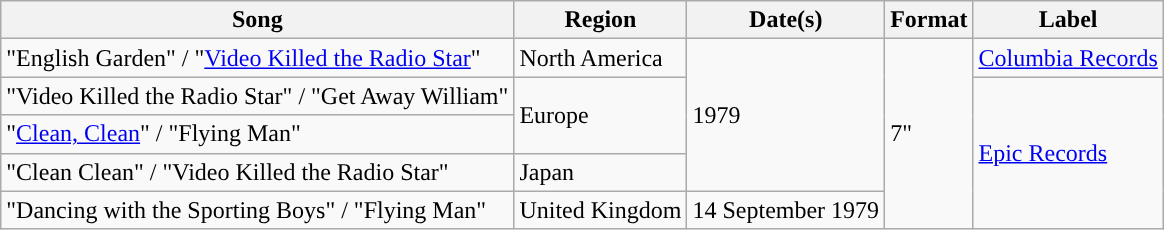<table class="wikitable">
<tr>
<th>Song</th>
<th>Region</th>
<th>Date(s)</th>
<th>Format</th>
<th>Label</th>
</tr>
<tr>
<td>"English Garden" / "<a href='#'>Video Killed the Radio Star</a>"</td>
<td>North America</td>
<td rowspan=4>1979</td>
<td rowspan=5>7"</td>
<td><a href='#'>Columbia Records</a></td>
</tr>
<tr>
<td>"Video Killed the Radio Star" / "Get Away William"</td>
<td rowspan=2>Europe</td>
<td rowspan=4><a href='#'>Epic Records</a></td>
</tr>
<tr>
<td>"<a href='#'>Clean, Clean</a>" / "Flying Man"</td>
</tr>
<tr>
<td>"Clean Clean" / "Video Killed the Radio Star"</td>
<td>Japan</td>
</tr>
<tr>
<td>"Dancing with the Sporting Boys" / "Flying Man"</td>
<td rowspan=1>United Kingdom</td>
<td>14 September 1979</td>
</tr>
</table>
